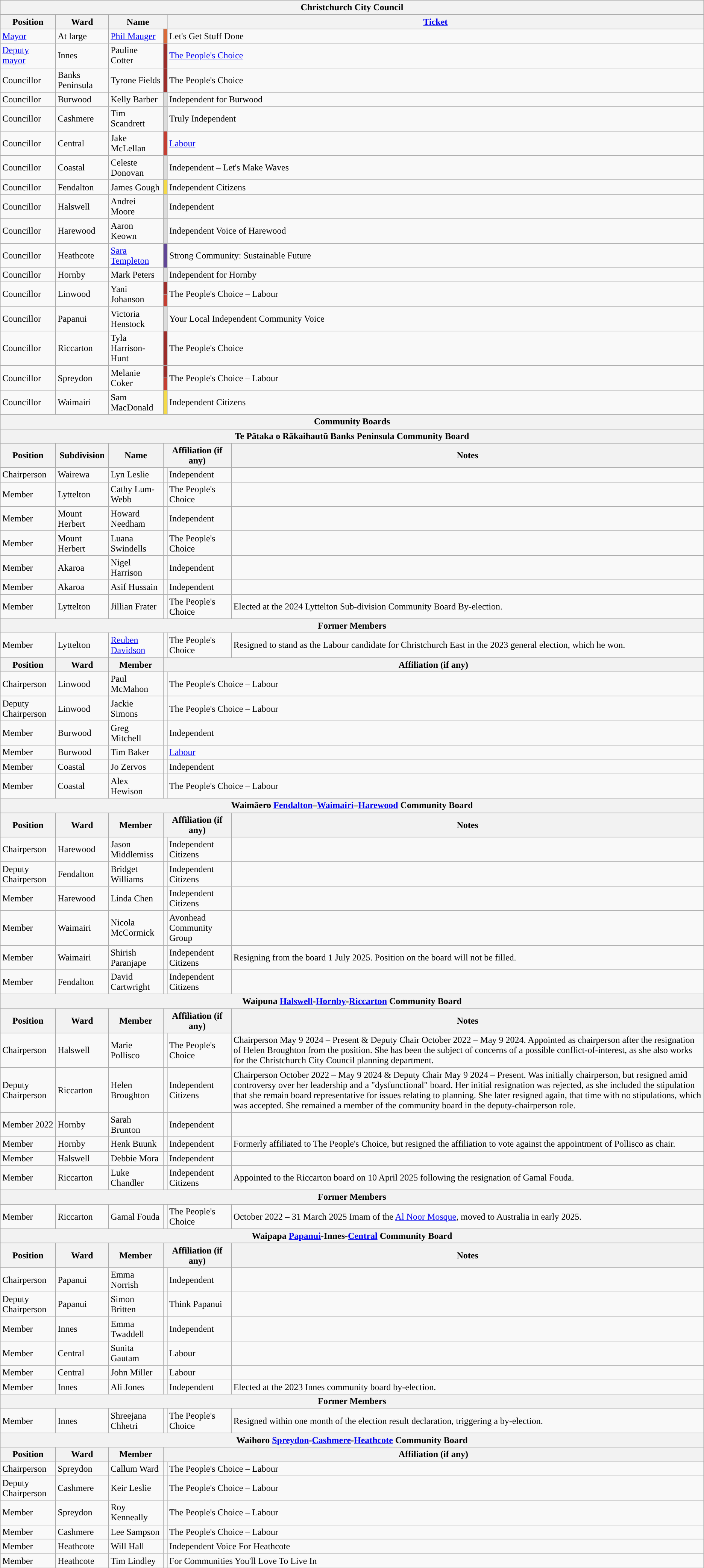<table class="wikitable" border="1">
<tr>
<th colspan=6>Christchurch City Council</th>
</tr>
<tr>
<th>Position</th>
<th>Ward</th>
<th colspan="2">Name</th>
<th colspan=2><a href='#'>Ticket</a></th>
</tr>
<tr>
<td><a href='#'>Mayor</a></td>
<td>At large</td>
<td class="nowrap"><a href='#'>Phil Mauger</a></td>
<td bgcolor="#db6b39"></td>
<td colspan="2">Let's Get Stuff Done</td>
</tr>
<tr>
<td><a href='#'>Deputy mayor</a></td>
<td>Innes</td>
<td class="nowrap">Pauline Cotter</td>
<td bgcolor="#9d2d2a"></td>
<td colspan="2"><a href='#'>The People's Choice</a></td>
</tr>
<tr>
<td>Councillor</td>
<td>Banks Peninsula</td>
<td class="nowrap">Tyrone Fields</td>
<td bgcolor="#9d2d2a"></td>
<td colspan="2">The People's Choice</td>
</tr>
<tr>
<td>Councillor</td>
<td>Burwood</td>
<td class="nowrap">Kelly Barber</td>
<td bgcolor="#dcdcdc"></td>
<td colspan="2">Independent for Burwood</td>
</tr>
<tr>
<td>Councillor</td>
<td>Cashmere</td>
<td class="nowrap">Tim Scandrett</td>
<td bgcolor="#dcdcdc"></td>
<td colspan="2">Truly Independent</td>
</tr>
<tr>
<td>Councillor</td>
<td>Central</td>
<td class="nowrap">Jake McLellan</td>
<td bgcolor="#c63e32"></td>
<td colspan="2"><a href='#'>Labour</a></td>
</tr>
<tr>
<td>Councillor</td>
<td>Coastal</td>
<td class="nowrap">Celeste Donovan</td>
<td bgcolor="#dcdcdc"></td>
<td colspan="2">Independent – Let's Make Waves</td>
</tr>
<tr>
<td>Councillor</td>
<td>Fendalton</td>
<td class="nowrap">James Gough</td>
<td bgcolor="#f4da49"></td>
<td colspan="2">Independent Citizens</td>
</tr>
<tr>
<td>Councillor</td>
<td>Halswell</td>
<td class="nowrap">Andrei Moore</td>
<td bgcolor="#dcdcdc"></td>
<td colspan="2">Independent</td>
</tr>
<tr>
<td>Councillor</td>
<td>Harewood</td>
<td class="nowrap">Aaron Keown</td>
<td bgcolor="#dcdcdc"></td>
<td colspan="2">Independent Voice of Harewood</td>
</tr>
<tr>
<td>Councillor</td>
<td>Heathcote</td>
<td class="nowrap"><a href='#'>Sara Templeton</a></td>
<td bgcolor="#624797"></td>
<td colspan="2">Strong Community: Sustainable Future</td>
</tr>
<tr>
<td>Councillor</td>
<td>Hornby</td>
<td class="nowrap">Mark Peters</td>
<td bgcolor="#dcdcdc"></td>
<td colspan="2">Independent for Hornby</td>
</tr>
<tr>
<td rowspan="2">Councillor</td>
<td rowspan="2">Linwood</td>
<td class="nowrap" rowspan="2">Yani Johanson</td>
<td bgcolor="#9d2d2a"></td>
<td colspan="2" rowspan="2">The People's Choice – Labour</td>
</tr>
<tr>
<td bgcolor="#c63e32"></td>
</tr>
<tr>
<td>Councillor</td>
<td>Papanui</td>
<td class="nowrap">Victoria Henstock</td>
<td bgcolor="#dcdcdc"></td>
<td colspan="2">Your Local Independent Community Voice</td>
</tr>
<tr>
<td>Councillor</td>
<td>Riccarton</td>
<td class="nowrap">Tyla Harrison-Hunt</td>
<td bgcolor="#9d2d2a"></td>
<td colspan="2">The People's Choice</td>
</tr>
<tr>
<td rowspan="2">Councillor</td>
<td rowspan="2">Spreydon</td>
<td class="nowrap" rowspan="2">Melanie Coker</td>
<td bgcolor="#9d2d2a"></td>
<td colspan="2" rowspan="2">The People's Choice – Labour</td>
</tr>
<tr>
<td bgcolor="#c63e32"></td>
</tr>
<tr>
<td>Councillor</td>
<td>Waimairi</td>
<td class="nowrap">Sam MacDonald</td>
<td bgcolor="#f4da49"></td>
<td colspan="2">Independent Citizens</td>
</tr>
<tr>
<th colspan=6>Community Boards</th>
</tr>
<tr>
<th colspan=6>Te Pātaka o Rākaihautū Banks Peninsula Community Board</th>
</tr>
<tr>
<th>Position</th>
<th>Subdivision</th>
<th>Name</th>
<th colspan="2">Affiliation (if any)</th>
<th>Notes</th>
</tr>
<tr>
<td>Chairperson</td>
<td>Wairewa</td>
<td class="nowrap">Lyn Leslie</td>
<td></td>
<td>Independent</td>
<td></td>
</tr>
<tr>
<td>Member</td>
<td>Lyttelton</td>
<td class="nowrap">Cathy Lum-Webb</td>
<td></td>
<td>The People's Choice</td>
<td></td>
</tr>
<tr>
<td>Member</td>
<td>Mount Herbert</td>
<td class="nowrap">Howard Needham</td>
<td></td>
<td>Independent</td>
<td></td>
</tr>
<tr>
<td>Member</td>
<td>Mount Herbert</td>
<td class="nowrap">Luana Swindells</td>
<td></td>
<td>The People's Choice</td>
<td></td>
</tr>
<tr>
<td>Member</td>
<td>Akaroa</td>
<td class="nowrap">Nigel Harrison</td>
<td></td>
<td>Independent</td>
<td></td>
</tr>
<tr>
<td>Member</td>
<td>Akaroa</td>
<td class="nowrap">Asif Hussain</td>
<td></td>
<td>Independent</td>
<td></td>
</tr>
<tr>
<td>Member</td>
<td>Lyttelton</td>
<td class="nowrap">Jillian Frater</td>
<td></td>
<td>The People's Choice</td>
<td>Elected at the 2024 Lyttelton Sub-division Community Board By-election.</td>
</tr>
<tr>
<th colspan=6>Former Members</th>
</tr>
<tr>
<td>Member</td>
<td>Lyttelton</td>
<td class="nowrap"><a href='#'>Reuben Davidson</a></td>
<td></td>
<td>The People's Choice</td>
<td>Resigned to stand as the Labour candidate for Christchurch East in the 2023 general election, which he won.</td>
</tr>
<tr>
<th>Position</th>
<th>Ward</th>
<th>Member</th>
<th colspan="3">Affiliation (if any)</th>
</tr>
<tr>
<td>Chairperson</td>
<td>Linwood</td>
<td class="nowrap">Paul McMahon</td>
<td></td>
<td colspan="2">The People's Choice – Labour</td>
</tr>
<tr>
<td>Deputy Chairperson</td>
<td>Linwood</td>
<td class="nowrap">Jackie Simons</td>
<td></td>
<td colspan="2">The People's Choice – Labour</td>
</tr>
<tr>
<td>Member</td>
<td>Burwood</td>
<td class="nowrap">Greg Mitchell</td>
<td></td>
<td colspan="2">Independent</td>
</tr>
<tr>
<td>Member</td>
<td>Burwood</td>
<td class="nowrap">Tim Baker</td>
<td></td>
<td colspan="2"><a href='#'>Labour</a></td>
</tr>
<tr>
<td>Member</td>
<td>Coastal</td>
<td class="nowrap">Jo Zervos</td>
<td></td>
<td colspan="2">Independent</td>
</tr>
<tr>
<td>Member</td>
<td>Coastal</td>
<td class="nowrap">Alex Hewison</td>
<td></td>
<td colspan="2">The People's Choice – Labour</td>
</tr>
<tr>
<th colspan=6>Waimāero <a href='#'>Fendalton</a>–<a href='#'>Waimairi</a>–<a href='#'>Harewood</a> Community Board</th>
</tr>
<tr>
<th>Position</th>
<th>Ward</th>
<th>Member</th>
<th colspan="2">Affiliation (if any)</th>
<th>Notes</th>
</tr>
<tr>
<td>Chairperson</td>
<td>Harewood</td>
<td class="nowrap">Jason Middlemiss</td>
<td></td>
<td>Independent Citizens</td>
<td></td>
</tr>
<tr>
<td>Deputy Chairperson</td>
<td>Fendalton</td>
<td class="nowrap">Bridget Williams</td>
<td></td>
<td>Independent Citizens</td>
<td></td>
</tr>
<tr>
<td>Member</td>
<td>Harewood</td>
<td class="nowrap">Linda Chen</td>
<td></td>
<td>Independent Citizens</td>
<td></td>
</tr>
<tr>
<td>Member</td>
<td>Waimairi</td>
<td class="nowrap">Nicola McCormick</td>
<td></td>
<td>Avonhead Community Group</td>
<td></td>
</tr>
<tr>
<td>Member</td>
<td>Waimairi</td>
<td class="nowrap">Shirish Paranjape</td>
<td></td>
<td>Independent Citizens</td>
<td>Resigning from the board 1 July 2025. Position on the board will not be filled.</td>
</tr>
<tr>
<td>Member</td>
<td>Fendalton</td>
<td class="nowrap">David Cartwright</td>
<td></td>
<td>Independent Citizens</td>
</tr>
<tr>
<th colspan=6>Waipuna <a href='#'>Halswell</a>-<a href='#'>Hornby</a>-<a href='#'>Riccarton</a> Community Board</th>
</tr>
<tr>
<th>Position</th>
<th>Ward</th>
<th>Member</th>
<th colspan="2">Affiliation (if any)</th>
<th>Notes</th>
</tr>
<tr>
<td>Chairperson</td>
<td>Halswell</td>
<td class="nowrap">Marie Pollisco</td>
<td></td>
<td>The People's Choice</td>
<td>Chairperson May 9 2024 – Present & Deputy Chair October 2022 – May 9 2024. Appointed as chairperson after the resignation of Helen Broughton from the position. She has been the subject of concerns of a possible conflict-of-interest, as she also works for the Christchurch City Council planning department.</td>
</tr>
<tr>
<td>Deputy Chairperson</td>
<td>Riccarton</td>
<td class="nowrap">Helen Broughton</td>
<td></td>
<td>Independent Citizens</td>
<td>Chairperson October 2022 – May 9 2024 & Deputy Chair May 9 2024 – Present. Was initially chairperson, but resigned amid controversy over her leadership and a "dysfunctional" board. Her initial resignation was rejected, as she included the stipulation that she remain board representative for issues relating to planning. She later resigned again, that time with no stipulations, which was accepted. She remained a member of the community board in the deputy-chairperson role.</td>
</tr>
<tr>
<td>Member 2022</td>
<td>Hornby</td>
<td class="nowrap">Sarah Brunton</td>
<td></td>
<td>Independent</td>
<td></td>
</tr>
<tr>
<td>Member</td>
<td>Hornby</td>
<td class="nowrap">Henk Buunk</td>
<td></td>
<td>Independent</td>
<td>Formerly affiliated to The People's Choice, but resigned the affiliation to vote against the appointment of Pollisco as chair.</td>
</tr>
<tr>
<td>Member</td>
<td>Halswell</td>
<td class="nowrap">Debbie Mora</td>
<td></td>
<td>Independent</td>
<td></td>
</tr>
<tr>
<td>Member</td>
<td>Riccarton</td>
<td class="nowrap">Luke Chandler</td>
<td></td>
<td>Independent Citizens</td>
<td>Appointed to the Riccarton board on 10 April 2025 following the resignation of Gamal Fouda.</td>
</tr>
<tr>
<th colspan=6>Former Members</th>
</tr>
<tr>
<td>Member</td>
<td>Riccarton</td>
<td class="nowrap">Gamal Fouda</td>
<td></td>
<td>The People's Choice</td>
<td>October 2022 – 31 March 2025 Imam of the <a href='#'>Al Noor Mosque</a>, moved to Australia in early 2025.</td>
</tr>
<tr>
<th colspan=6>Waipapa <a href='#'>Papanui</a>-Innes-<a href='#'>Central</a> Community Board</th>
</tr>
<tr>
<th>Position</th>
<th>Ward</th>
<th>Member</th>
<th colspan="2">Affiliation (if any)</th>
<th>Notes</th>
</tr>
<tr>
<td>Chairperson</td>
<td>Papanui</td>
<td class="nowrap">Emma Norrish</td>
<td></td>
<td>Independent</td>
<td></td>
</tr>
<tr>
<td>Deputy Chairperson</td>
<td>Papanui</td>
<td class="nowrap">Simon Britten</td>
<td></td>
<td>Think Papanui</td>
<td></td>
</tr>
<tr>
<td>Member</td>
<td>Innes</td>
<td class="nowrap">Emma Twaddell</td>
<td></td>
<td>Independent</td>
<td></td>
</tr>
<tr>
<td>Member</td>
<td>Central</td>
<td class="nowrap">Sunita Gautam</td>
<td></td>
<td>Labour</td>
<td></td>
</tr>
<tr>
<td>Member</td>
<td>Central</td>
<td class="nowrap">John Miller</td>
<td></td>
<td>Labour</td>
<td></td>
</tr>
<tr>
<td>Member</td>
<td>Innes</td>
<td class="nowrap">Ali Jones</td>
<td></td>
<td>Independent</td>
<td>Elected at the 2023 Innes community board by-election.</td>
</tr>
<tr>
<th colspan=6>Former Members</th>
</tr>
<tr>
<td>Member</td>
<td>Innes</td>
<td class="nowrap">Shreejana Chhetri</td>
<td></td>
<td>The People's Choice</td>
<td>Resigned within one month of the election result declaration, triggering a by-election.</td>
</tr>
<tr>
<th colspan=6>Waihoro <a href='#'>Spreydon</a>-<a href='#'>Cashmere</a>-<a href='#'>Heathcote</a> Community Board</th>
</tr>
<tr>
<th>Position</th>
<th>Ward</th>
<th>Member</th>
<th colspan="3">Affiliation (if any)</th>
</tr>
<tr>
<td>Chairperson</td>
<td>Spreydon</td>
<td class="nowrap">Callum Ward</td>
<td></td>
<td colspan="2">The People's Choice – Labour</td>
</tr>
<tr>
<td>Deputy Chairperson</td>
<td>Cashmere</td>
<td class="nowrap">Keir Leslie</td>
<td></td>
<td colspan="2">The People's Choice – Labour</td>
</tr>
<tr>
<td>Member</td>
<td>Spreydon</td>
<td class="nowrap">Roy Kenneally</td>
<td></td>
<td colspan="2">The People's Choice – Labour</td>
</tr>
<tr>
<td>Member</td>
<td>Cashmere</td>
<td class="nowrap">Lee Sampson</td>
<td></td>
<td colspan="2">The People's Choice – Labour</td>
</tr>
<tr>
<td>Member</td>
<td>Heathcote</td>
<td class="nowrap">Will Hall</td>
<td></td>
<td colspan="2">Independent Voice For Heathcote</td>
</tr>
<tr>
<td>Member</td>
<td>Heathcote</td>
<td class="nowrap">Tim Lindley</td>
<td></td>
<td colspan="2">For Communities You'll Love To Live In</td>
</tr>
<tr>
</tr>
</table>
